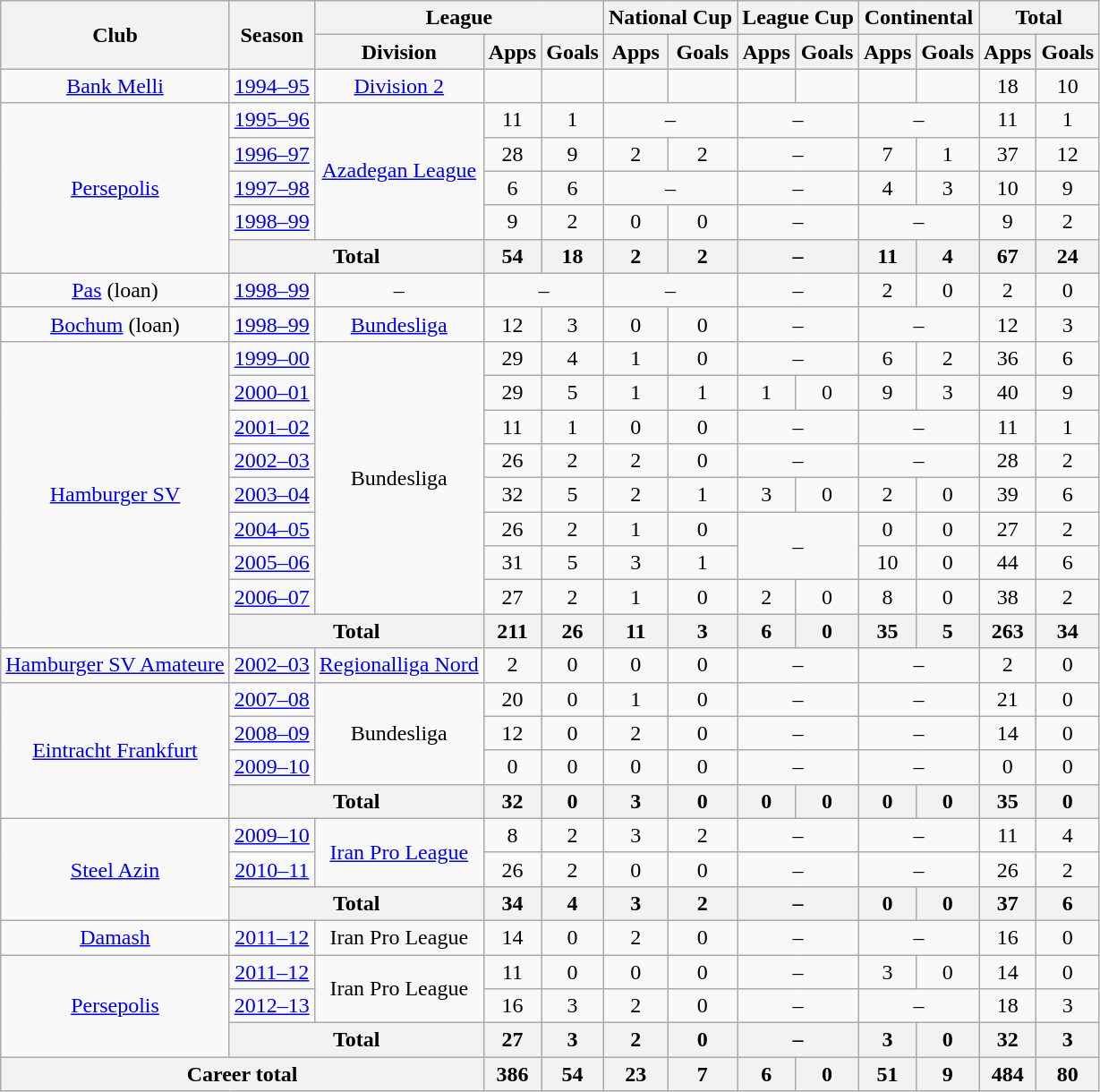<table class="wikitable" style="text-align:center">
<tr>
<th rowspan="2">Club</th>
<th rowspan="2">Season</th>
<th colspan="3">League</th>
<th colspan="2">National Cup</th>
<th colspan="2">League Cup</th>
<th colspan="2">Continental</th>
<th colspan="2">Total</th>
</tr>
<tr>
<th>Division</th>
<th>Apps</th>
<th>Goals</th>
<th>Apps</th>
<th>Goals</th>
<th>Apps</th>
<th>Goals</th>
<th>Apps</th>
<th>Goals</th>
<th>Apps</th>
<th>Goals</th>
</tr>
<tr>
<td><a href='#'>Bank Melli</a></td>
<td><a href='#'>1994–95</a></td>
<td><a href='#'>Division 2</a></td>
<td></td>
<td></td>
<td></td>
<td></td>
<td></td>
<td></td>
<td></td>
<td></td>
<td>18</td>
<td>10</td>
</tr>
<tr>
<td rowspan="5"><a href='#'>Persepolis</a></td>
<td><a href='#'>1995–96</a></td>
<td rowspan="4"><a href='#'>Azadegan League</a></td>
<td>11</td>
<td>1</td>
<td colspan="2">–</td>
<td colspan="2">–</td>
<td colspan="2">–</td>
<td>11</td>
<td>1</td>
</tr>
<tr>
<td><a href='#'>1996–97</a></td>
<td>28</td>
<td>9</td>
<td>2</td>
<td>2</td>
<td colspan="2">–</td>
<td>7</td>
<td>1</td>
<td>37</td>
<td>12</td>
</tr>
<tr>
<td><a href='#'>1997–98</a></td>
<td>6</td>
<td>6</td>
<td colspan="2">–</td>
<td colspan="2">–</td>
<td>4</td>
<td>3</td>
<td>10</td>
<td>9</td>
</tr>
<tr>
<td><a href='#'>1998–99</a></td>
<td>9</td>
<td>2</td>
<td>0</td>
<td>0</td>
<td colspan="2">–</td>
<td colspan="2">–</td>
<td>9</td>
<td>2</td>
</tr>
<tr>
<th colspan="2">Total</th>
<th>54</th>
<th>18</th>
<th>2</th>
<th>2</th>
<th colspan="2">–</th>
<th>11</th>
<th>4</th>
<th>67</th>
<th>24</th>
</tr>
<tr>
<td><a href='#'>Pas</a> (loan)</td>
<td><a href='#'>1998–99</a></td>
<td>–</td>
<td colspan="2">–</td>
<td colspan="2">–</td>
<td colspan="2">–</td>
<td>2</td>
<td>0</td>
<td>2</td>
<td>0</td>
</tr>
<tr>
<td><a href='#'>Bochum</a> (loan)</td>
<td><a href='#'>1998–99</a></td>
<td><a href='#'>Bundesliga</a></td>
<td>12</td>
<td>3</td>
<td>0</td>
<td>0</td>
<td colspan="2">–</td>
<td colspan="2">–</td>
<td>12</td>
<td>3</td>
</tr>
<tr>
<td rowspan="9"><a href='#'>Hamburger SV</a></td>
<td><a href='#'>1999–00</a></td>
<td rowspan="8">Bundesliga</td>
<td>29</td>
<td>4</td>
<td>1</td>
<td>0</td>
<td colspan="2">–</td>
<td>6</td>
<td>2</td>
<td>36</td>
<td>6</td>
</tr>
<tr>
<td><a href='#'>2000–01</a></td>
<td>29</td>
<td>5</td>
<td>1</td>
<td>1</td>
<td>1</td>
<td>0</td>
<td>9</td>
<td>3</td>
<td>40</td>
<td>9</td>
</tr>
<tr>
<td><a href='#'>2001–02</a></td>
<td>11</td>
<td>1</td>
<td>0</td>
<td>0</td>
<td colspan="2">–</td>
<td colspan="2">–</td>
<td>11</td>
<td>1</td>
</tr>
<tr>
<td><a href='#'>2002–03</a></td>
<td>26</td>
<td>2</td>
<td>2</td>
<td>0</td>
<td colspan="2">–</td>
<td colspan="2">–</td>
<td>28</td>
<td>2</td>
</tr>
<tr>
<td><a href='#'>2003–04</a></td>
<td>32</td>
<td>5</td>
<td>2</td>
<td>1</td>
<td>3</td>
<td>0</td>
<td>2</td>
<td>0</td>
<td>39</td>
<td>6</td>
</tr>
<tr>
<td><a href='#'>2004–05</a></td>
<td>26</td>
<td>2</td>
<td>1</td>
<td>0</td>
<td rowspan="2" colspan="2">–</td>
<td>0</td>
<td>0</td>
<td>27</td>
<td>2</td>
</tr>
<tr>
<td><a href='#'>2005–06</a></td>
<td>31</td>
<td>5</td>
<td>3</td>
<td>1</td>
<td>10</td>
<td>0</td>
<td>44</td>
<td>6</td>
</tr>
<tr>
<td><a href='#'>2006–07</a></td>
<td>27</td>
<td>2</td>
<td>1</td>
<td>0</td>
<td>2</td>
<td>0</td>
<td>8</td>
<td>0</td>
<td>38</td>
<td>2</td>
</tr>
<tr>
<th colspan="2">Total</th>
<th>211</th>
<th>26</th>
<th>11</th>
<th>3</th>
<th>6</th>
<th>0</th>
<th>35</th>
<th>5</th>
<th>263</th>
<th>34</th>
</tr>
<tr>
<td><a href='#'>Hamburger SV Amateure</a></td>
<td><a href='#'>2002–03</a></td>
<td><a href='#'>Regionalliga Nord</a></td>
<td>2</td>
<td>0</td>
<td>0</td>
<td>0</td>
<td colspan="2">–</td>
<td colspan="2">–</td>
<td>2</td>
<td>0</td>
</tr>
<tr>
<td rowspan="4"><a href='#'>Eintracht Frankfurt</a></td>
<td><a href='#'>2007–08</a></td>
<td rowspan="3">Bundesliga</td>
<td>20</td>
<td>0</td>
<td>1</td>
<td>0</td>
<td colspan="2">–</td>
<td colspan="2">–</td>
<td>21</td>
<td>0</td>
</tr>
<tr>
<td><a href='#'>2008–09</a></td>
<td>12</td>
<td>0</td>
<td>2</td>
<td>0</td>
<td colspan="2">–</td>
<td colspan="2">–</td>
<td>14</td>
<td>0</td>
</tr>
<tr>
<td><a href='#'>2009–10</a></td>
<td>0</td>
<td>0</td>
<td>0</td>
<td>0</td>
<td colspan="2">–</td>
<td colspan="2">–</td>
<td>0</td>
<td>0</td>
</tr>
<tr>
<th colspan="2">Total</th>
<th>32</th>
<th>0</th>
<th>3</th>
<th>0</th>
<th>0</th>
<th>0</th>
<th>0</th>
<th>0</th>
<th>35</th>
<th>0</th>
</tr>
<tr>
<td rowspan="3"><a href='#'>Steel Azin</a></td>
<td><a href='#'>2009–10</a></td>
<td rowspan="2"><a href='#'>Iran Pro League</a></td>
<td>8</td>
<td>2</td>
<td>3</td>
<td>2</td>
<td colspan="2">–</td>
<td colspan="2">–</td>
<td>11</td>
<td>4</td>
</tr>
<tr>
<td><a href='#'>2010–11</a></td>
<td>26</td>
<td>2</td>
<td>0</td>
<td>0</td>
<td colspan="2">–</td>
<td colspan="2">–</td>
<td>26</td>
<td>2</td>
</tr>
<tr>
<th colspan="2">Total</th>
<th>34</th>
<th>4</th>
<th>3</th>
<th>2</th>
<th colspan="2">–</th>
<th>0</th>
<th>0</th>
<th>37</th>
<th>6</th>
</tr>
<tr>
<td><a href='#'>Damash</a></td>
<td><a href='#'>2011–12</a></td>
<td>Iran Pro League</td>
<td>14</td>
<td>0</td>
<td>2</td>
<td>0</td>
<td colspan="2">–</td>
<td colspan="2">–</td>
<td>16</td>
<td>0</td>
</tr>
<tr>
<td rowspan="3"><a href='#'>Persepolis</a></td>
<td><a href='#'>2011–12</a></td>
<td rowspan="2">Iran Pro League</td>
<td>11</td>
<td>0</td>
<td>0</td>
<td>0</td>
<td colspan="2">–</td>
<td>3</td>
<td>0</td>
<td>14</td>
<td>0</td>
</tr>
<tr>
<td><a href='#'>2012–13</a></td>
<td>16</td>
<td>3</td>
<td>2</td>
<td>0</td>
<td colspan="2">–</td>
<td colspan="2">–</td>
<td>18</td>
<td>3</td>
</tr>
<tr>
<th colspan="2">Total</th>
<th>27</th>
<th>3</th>
<th>2</th>
<th>0</th>
<th colspan="2">–</th>
<th>3</th>
<th>0</th>
<th>32</th>
<th>3</th>
</tr>
<tr>
<th colspan="3">Career total</th>
<th>386</th>
<th>54</th>
<th>23</th>
<th>7</th>
<th>6</th>
<th>0</th>
<th>51</th>
<th>9</th>
<th>484</th>
<th>80</th>
</tr>
</table>
